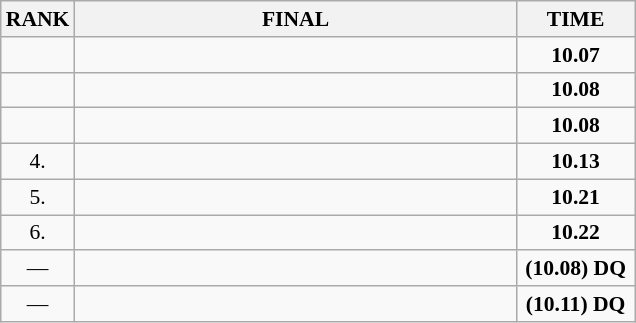<table class="wikitable" style="border-collapse: collapse; font-size: 90%;">
<tr>
<th>RANK</th>
<th style="width: 20em">FINAL</th>
<th style="width: 5em">TIME</th>
</tr>
<tr>
<td align="center"></td>
<td></td>
<td align="center"><strong>10.07</strong></td>
</tr>
<tr>
<td align="center"></td>
<td></td>
<td align="center"><strong>10.08</strong></td>
</tr>
<tr>
<td align="center"></td>
<td></td>
<td align="center"><strong>10.08</strong></td>
</tr>
<tr>
<td align="center">4.</td>
<td></td>
<td align="center"><strong>10.13</strong></td>
</tr>
<tr>
<td align="center">5.</td>
<td></td>
<td align="center"><strong>10.21</strong></td>
</tr>
<tr>
<td align="center">6.</td>
<td></td>
<td align="center"><strong>10.22</strong></td>
</tr>
<tr>
<td align="center">—</td>
<td></td>
<td align="center"><strong>(10.08) DQ</strong></td>
</tr>
<tr>
<td align="center">—</td>
<td></td>
<td align="center"><strong>(10.11) DQ</strong></td>
</tr>
</table>
